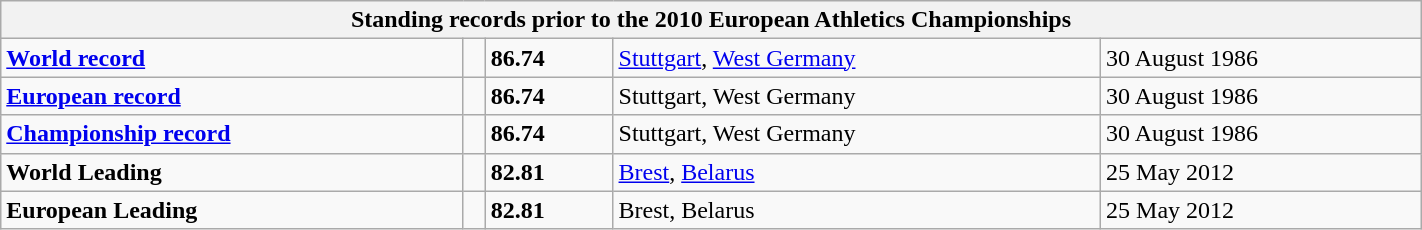<table class="wikitable" width=75%>
<tr>
<th colspan="5">Standing records prior to the 2010 European Athletics Championships</th>
</tr>
<tr>
<td><strong><a href='#'>World record</a></strong></td>
<td></td>
<td><strong>86.74</strong></td>
<td><a href='#'>Stuttgart</a>, <a href='#'>West Germany</a></td>
<td>30 August 1986</td>
</tr>
<tr>
<td><strong><a href='#'>European record</a></strong></td>
<td></td>
<td><strong>86.74</strong></td>
<td>Stuttgart, West Germany</td>
<td>30 August 1986</td>
</tr>
<tr>
<td><strong><a href='#'>Championship record</a></strong></td>
<td></td>
<td><strong>86.74</strong></td>
<td>Stuttgart, West Germany</td>
<td>30 August 1986</td>
</tr>
<tr>
<td><strong>World Leading</strong></td>
<td></td>
<td><strong>82.81</strong></td>
<td><a href='#'>Brest</a>, <a href='#'>Belarus</a></td>
<td>25 May 2012</td>
</tr>
<tr>
<td><strong>European Leading</strong></td>
<td></td>
<td><strong>82.81</strong></td>
<td>Brest, Belarus</td>
<td>25 May 2012</td>
</tr>
</table>
